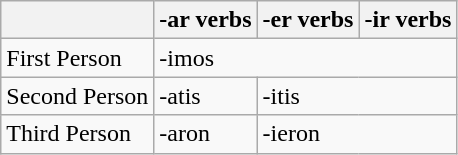<table class="wikitable">
<tr>
<th></th>
<th>-ar verbs</th>
<th>-er verbs</th>
<th>-ir verbs</th>
</tr>
<tr>
<td>First Person</td>
<td colspan="3">-imos</td>
</tr>
<tr>
<td>Second Person</td>
<td>-atis</td>
<td colspan="2">-itis</td>
</tr>
<tr>
<td>Third Person</td>
<td>-aron</td>
<td colspan="2">-ieron</td>
</tr>
</table>
